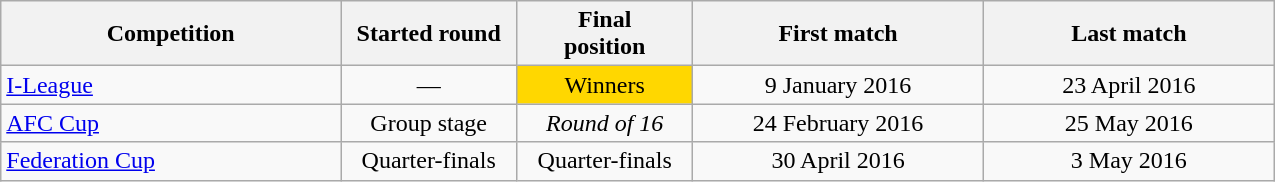<table class="wikitable" style="text-align:center; width:850px;">
<tr>
<th style="text-align:center; width:200px;">Competition</th>
<th style="text-align:center; width:100px;">Started round</th>
<th style="text-align:center; width:100px;">Final <br> position</th>
<th style="text-align:center; width:170px;">First match</th>
<th style="text-align:center; width:170px;">Last match</th>
</tr>
<tr>
<td style="text-align:left;"><a href='#'>I-League</a></td>
<td>—</td>
<td style="background:#FFD700;">Winners</td>
<td>9 January 2016</td>
<td>23 April 2016</td>
</tr>
<tr>
<td style="text-align:left;"><a href='#'>AFC Cup</a></td>
<td>Group stage</td>
<td><em>Round of 16</em></td>
<td>24 February 2016</td>
<td>25 May 2016</td>
</tr>
<tr>
<td style="text-align:left;"><a href='#'>Federation Cup</a></td>
<td>Quarter-finals</td>
<td>Quarter-finals</td>
<td>30 April 2016</td>
<td>3 May 2016</td>
</tr>
</table>
